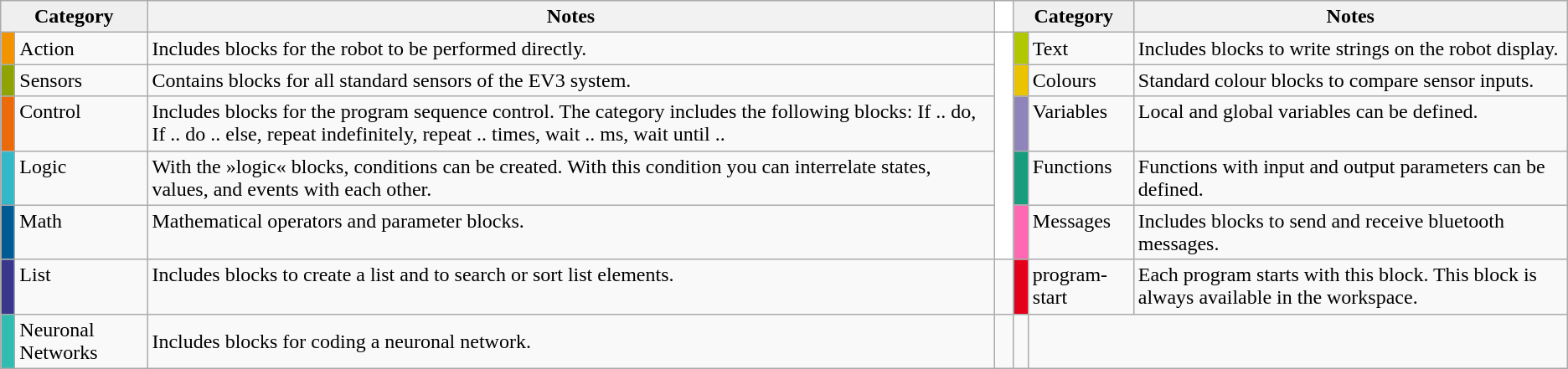<table class="wikitable" style="text-align: left">
<tr>
<th colspan="2" style="background: #efefef;">Category</th>
<th>Notes</th>
<th style="background:white;">  </th>
<th colspan="2" style="background: #efefef;">Category</th>
<th>Notes</th>
</tr>
<tr valign="top">
<td bgcolor="#f29400"> </td>
<td>Action</td>
<td>Includes blocks for the robot to be performed directly.</td>
<td rowspan="5" bgcolor="white">  </td>
<td bgcolor="#b1c800"> </td>
<td>Text</td>
<td>Includes blocks to write strings on the robot display.</td>
</tr>
<tr valign="top">
<td bgcolor="#8fa402"> </td>
<td>Sensors</td>
<td>Contains blocks for all standard sensors of the EV3 system.</td>
<td bgcolor="#ebc300"> </td>
<td>Colours</td>
<td>Standard colour blocks to compare sensor inputs.</td>
</tr>
<tr valign="top">
<td bgcolor="#eb6a0a"> </td>
<td>Control</td>
<td>Includes blocks for the program sequence control. The category includes the following blocks: If .. do, If .. do .. else, repeat indefinitely, repeat .. times, wait .. ms, wait until ..</td>
<td bgcolor="#9085ba"> </td>
<td>Variables</td>
<td>Local and global variables can be defined.</td>
</tr>
<tr valign="top">
<td bgcolor="#33b8ca"> </td>
<td>Logic</td>
<td>With the »logic« blocks, conditions can be created. With this condition you can interrelate states, values, and events with each other.</td>
<td bgcolor="#179c7d"> </td>
<td>Functions</td>
<td>Functions with input and output parameters can be defined.</td>
</tr>
<tr valign="top">
<td bgcolor="#005a94"> </td>
<td>Math</td>
<td>Mathematical operators and parameter blocks.</td>
<td bgcolor="#ff69b4"> </td>
<td>Messages</td>
<td>Includes blocks to send and receive bluetooth messages.</td>
</tr>
<tr valign="top">
<td bgcolor="#39378b"> </td>
<td>List</td>
<td>Includes blocks to create a list and to search or sort list elements.</td>
<td></td>
<td bgcolor="#e2001a"> </td>
<td>program-start</td>
<td>Each program starts with this block. This block is always available in the workspace.</td>
</tr>
<tr valing="top">
<td bgcolor="#30bcb1"> </td>
<td>Neuronal Networks</td>
<td>Includes blocks for coding a neuronal network.</td>
<td></td>
<td></td>
</tr>
</table>
